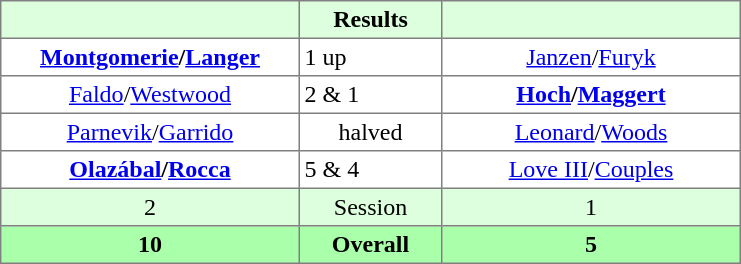<table border="1" cellpadding="3" style="border-collapse:collapse; text-align:center;">
<tr style="background:#dfd;">
<th style="width:12em;"></th>
<th style="width:5.5em;">Results</th>
<th style="width:12em;"></th>
</tr>
<tr>
<td><strong><a href='#'>Montgomerie</a>/<a href='#'>Langer</a></strong></td>
<td align=left> 1 up</td>
<td><a href='#'>Janzen</a>/<a href='#'>Furyk</a></td>
</tr>
<tr>
<td><a href='#'>Faldo</a>/<a href='#'>Westwood</a></td>
<td align=left> 2 & 1</td>
<td><strong><a href='#'>Hoch</a>/<a href='#'>Maggert</a></strong></td>
</tr>
<tr>
<td><a href='#'>Parnevik</a>/<a href='#'>Garrido</a></td>
<td>halved</td>
<td><a href='#'>Leonard</a>/<a href='#'>Woods</a></td>
</tr>
<tr>
<td><strong><a href='#'>Olazábal</a>/<a href='#'>Rocca</a></strong></td>
<td align=left> 5 & 4</td>
<td><a href='#'>Love III</a>/<a href='#'>Couples</a></td>
</tr>
<tr style="background:#dfd;">
<td>2</td>
<td>Session</td>
<td>1</td>
</tr>
<tr style="background:#afa;">
<th>10</th>
<th>Overall</th>
<th>5</th>
</tr>
</table>
